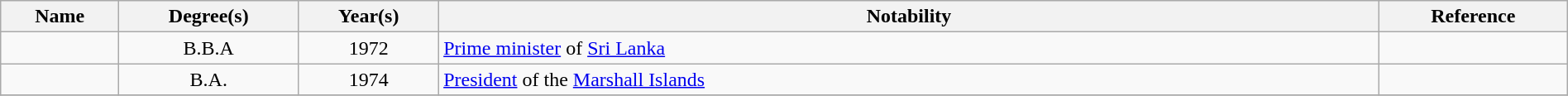<table class="wikitable sortable" style="width:100%">
<tr>
<th width="* ">Name</th>
<th>Degree(s)</th>
<th>Year(s)</th>
<th width="60%" class="unsortable">Notability</th>
<th width="* " class="unsortable">Reference</th>
</tr>
<tr>
<td></td>
<td align="center">B.B.A</td>
<td align="center">1972</td>
<td><a href='#'>Prime minister</a> of <a href='#'>Sri Lanka</a></td>
<td align="center"></td>
</tr>
<tr>
<td></td>
<td align="center">B.A.</td>
<td align="center">1974</td>
<td><a href='#'>President</a> of the <a href='#'>Marshall Islands</a></td>
<td align="center"></td>
</tr>
<tr>
</tr>
</table>
